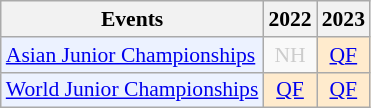<table class="wikitable" style="font-size: 90%; text-align:center">
<tr>
<th>Events</th>
<th>2022</th>
<th>2023</th>
</tr>
<tr>
<td bgcolor="#ECF2FF"; align="left"><a href='#'>Asian Junior Championships</a></td>
<td style=color:#ccc>NH</td>
<td bgcolor=FFEBCD><a href='#'>QF</a></td>
</tr>
<tr>
<td bgcolor="#ECF2FF"; align="left"><a href='#'>World Junior Championships</a></td>
<td bgcolor=FFEBCD><a href='#'>QF</a></td>
<td bgcolor=FFEBCD><a href='#'>QF</a></td>
</tr>
</table>
